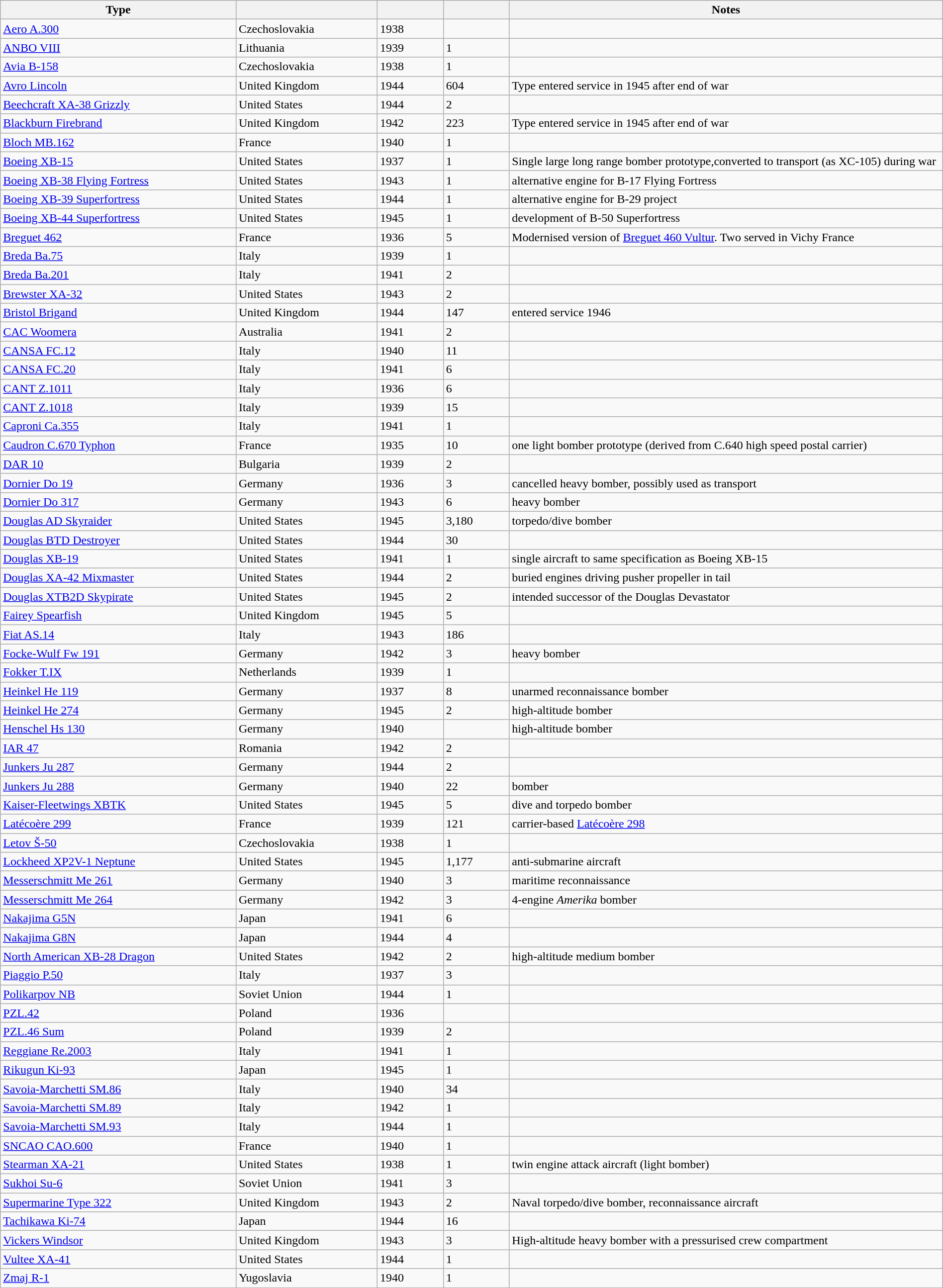<table class="wikitable sortable" border=1 style=width:100%>
<tr>
<th style=width:25%>Type</th>
<th style=width:15%></th>
<th style=width:7%></th>
<th style=width:7%></th>
<th>Notes</th>
</tr>
<tr>
<td><a href='#'>Aero A.300</a></td>
<td>Czechoslovakia</td>
<td>1938</td>
<td></td>
<td></td>
</tr>
<tr>
<td><a href='#'>ANBO VIII</a></td>
<td>Lithuania</td>
<td>1939</td>
<td>1</td>
<td></td>
</tr>
<tr>
<td><a href='#'>Avia B-158</a></td>
<td>Czechoslovakia</td>
<td>1938</td>
<td>1</td>
<td></td>
</tr>
<tr>
<td><a href='#'>Avro Lincoln</a></td>
<td>United Kingdom</td>
<td>1944</td>
<td>604</td>
<td>Type entered service in 1945 after end of war</td>
</tr>
<tr>
<td><a href='#'>Beechcraft XA-38 Grizzly</a></td>
<td>United States</td>
<td>1944</td>
<td>2</td>
<td></td>
</tr>
<tr>
<td><a href='#'>Blackburn Firebrand</a></td>
<td>United Kingdom</td>
<td>1942</td>
<td>223</td>
<td>Type entered service in 1945 after end of war</td>
</tr>
<tr>
<td><a href='#'>Bloch MB.162</a></td>
<td>France</td>
<td>1940</td>
<td>1</td>
<td></td>
</tr>
<tr>
<td><a href='#'>Boeing XB-15</a></td>
<td>United States</td>
<td>1937</td>
<td>1</td>
<td>Single large long range bomber prototype,converted to transport (as XC-105) during war</td>
</tr>
<tr>
<td><a href='#'>Boeing XB-38 Flying Fortress</a></td>
<td>United States</td>
<td>1943</td>
<td>1</td>
<td>alternative engine for B-17 Flying Fortress</td>
</tr>
<tr>
<td><a href='#'>Boeing XB-39 Superfortress</a></td>
<td>United States</td>
<td>1944</td>
<td>1</td>
<td>alternative engine for B-29 project</td>
</tr>
<tr>
<td><a href='#'>Boeing XB-44 Superfortress</a></td>
<td>United States</td>
<td>1945</td>
<td>1</td>
<td>development of B-50 Superfortress</td>
</tr>
<tr>
<td><a href='#'>Breguet 462</a></td>
<td>France</td>
<td>1936</td>
<td>5</td>
<td>Modernised version of <a href='#'>Breguet 460 Vultur</a>. Two served in Vichy France</td>
</tr>
<tr>
<td><a href='#'>Breda Ba.75</a></td>
<td>Italy</td>
<td>1939</td>
<td>1</td>
<td></td>
</tr>
<tr>
<td><a href='#'>Breda Ba.201</a></td>
<td>Italy</td>
<td>1941</td>
<td>2</td>
<td></td>
</tr>
<tr>
<td><a href='#'>Brewster XA-32</a></td>
<td>United States</td>
<td>1943</td>
<td>2</td>
<td></td>
</tr>
<tr>
<td><a href='#'>Bristol Brigand</a></td>
<td>United Kingdom</td>
<td>1944</td>
<td>147</td>
<td>entered service 1946</td>
</tr>
<tr>
<td><a href='#'>CAC Woomera</a></td>
<td>Australia</td>
<td>1941</td>
<td>2</td>
<td></td>
</tr>
<tr>
<td><a href='#'>CANSA FC.12</a></td>
<td>Italy</td>
<td>1940</td>
<td>11</td>
<td></td>
</tr>
<tr>
<td><a href='#'>CANSA FC.20</a></td>
<td>Italy</td>
<td>1941</td>
<td>6</td>
<td></td>
</tr>
<tr>
<td><a href='#'>CANT Z.1011</a></td>
<td>Italy</td>
<td>1936</td>
<td>6</td>
<td></td>
</tr>
<tr>
<td><a href='#'>CANT Z.1018</a></td>
<td>Italy</td>
<td>1939</td>
<td>15</td>
<td></td>
</tr>
<tr>
<td><a href='#'>Caproni Ca.355</a></td>
<td>Italy</td>
<td>1941</td>
<td>1</td>
<td></td>
</tr>
<tr>
<td><a href='#'>Caudron C.670 Typhon</a></td>
<td>France</td>
<td>1935</td>
<td>10</td>
<td>one light bomber prototype (derived from C.640 high speed postal carrier)</td>
</tr>
<tr>
<td><a href='#'>DAR 10</a></td>
<td>Bulgaria</td>
<td>1939</td>
<td>2</td>
<td></td>
</tr>
<tr>
<td><a href='#'>Dornier Do 19</a></td>
<td>Germany</td>
<td>1936</td>
<td>3</td>
<td>cancelled heavy bomber, possibly used as transport</td>
</tr>
<tr>
<td><a href='#'>Dornier Do 317</a></td>
<td>Germany</td>
<td>1943</td>
<td>6</td>
<td>heavy bomber</td>
</tr>
<tr>
<td><a href='#'>Douglas AD Skyraider</a></td>
<td>United States</td>
<td>1945</td>
<td>3,180</td>
<td>torpedo/dive bomber</td>
</tr>
<tr>
<td><a href='#'>Douglas BTD Destroyer</a></td>
<td>United States</td>
<td>1944</td>
<td>30</td>
<td></td>
</tr>
<tr>
<td><a href='#'>Douglas XB-19</a></td>
<td>United States</td>
<td>1941</td>
<td>1</td>
<td>single aircraft to same specification as Boeing XB-15</td>
</tr>
<tr>
<td><a href='#'>Douglas XA-42 Mixmaster</a></td>
<td>United States</td>
<td>1944</td>
<td>2</td>
<td>buried engines driving pusher propeller in tail</td>
</tr>
<tr>
<td><a href='#'>Douglas XTB2D Skypirate</a></td>
<td>United States</td>
<td>1945</td>
<td>2</td>
<td>intended successor of the Douglas Devastator</td>
</tr>
<tr>
<td><a href='#'>Fairey Spearfish</a></td>
<td>United Kingdom</td>
<td>1945</td>
<td>5</td>
<td></td>
</tr>
<tr>
<td><a href='#'>Fiat AS.14</a></td>
<td>Italy</td>
<td>1943</td>
<td>186</td>
<td></td>
</tr>
<tr>
<td><a href='#'>Focke-Wulf Fw 191</a></td>
<td>Germany</td>
<td>1942</td>
<td>3</td>
<td>heavy bomber</td>
</tr>
<tr>
<td><a href='#'>Fokker T.IX</a></td>
<td>Netherlands</td>
<td>1939</td>
<td>1</td>
<td></td>
</tr>
<tr>
<td><a href='#'>Heinkel He 119</a></td>
<td>Germany</td>
<td>1937</td>
<td>8</td>
<td>unarmed reconnaissance bomber</td>
</tr>
<tr>
<td><a href='#'>Heinkel He 274</a></td>
<td>Germany</td>
<td>1945</td>
<td>2</td>
<td>high-altitude bomber</td>
</tr>
<tr>
<td><a href='#'>Henschel Hs 130</a></td>
<td>Germany</td>
<td>1940</td>
<td></td>
<td>high-altitude bomber</td>
</tr>
<tr>
<td><a href='#'>IAR 47</a></td>
<td>Romania</td>
<td>1942</td>
<td>2</td>
<td></td>
</tr>
<tr>
<td><a href='#'>Junkers Ju 287</a></td>
<td>Germany</td>
<td>1944</td>
<td>2</td>
<td></td>
</tr>
<tr>
<td><a href='#'>Junkers Ju 288</a></td>
<td>Germany</td>
<td>1940</td>
<td>22</td>
<td>bomber</td>
</tr>
<tr>
<td><a href='#'>Kaiser-Fleetwings XBTK</a></td>
<td>United States</td>
<td>1945</td>
<td>5</td>
<td>dive and torpedo bomber</td>
</tr>
<tr>
<td><a href='#'>Latécoère 299</a></td>
<td>France</td>
<td>1939</td>
<td>121</td>
<td>carrier-based <a href='#'>Latécoère 298</a></td>
</tr>
<tr>
<td><a href='#'>Letov Š-50</a></td>
<td>Czechoslovakia</td>
<td>1938</td>
<td>1</td>
<td></td>
</tr>
<tr>
<td><a href='#'>Lockheed XP2V-1 Neptune</a></td>
<td>United States</td>
<td>1945</td>
<td>1,177</td>
<td>anti-submarine aircraft</td>
</tr>
<tr>
<td><a href='#'>Messerschmitt Me 261</a></td>
<td>Germany</td>
<td>1940</td>
<td>3</td>
<td>maritime reconnaissance</td>
</tr>
<tr>
<td><a href='#'>Messerschmitt Me 264</a></td>
<td>Germany</td>
<td>1942</td>
<td>3</td>
<td>4-engine <em>Amerika</em> bomber</td>
</tr>
<tr>
<td><a href='#'>Nakajima G5N</a></td>
<td>Japan</td>
<td>1941</td>
<td>6</td>
<td></td>
</tr>
<tr>
<td><a href='#'>Nakajima G8N</a></td>
<td>Japan</td>
<td>1944</td>
<td>4</td>
<td></td>
</tr>
<tr>
<td><a href='#'>North American XB-28 Dragon</a></td>
<td>United States</td>
<td>1942</td>
<td>2</td>
<td>high-altitude medium bomber</td>
</tr>
<tr>
<td><a href='#'>Piaggio P.50</a></td>
<td>Italy</td>
<td>1937</td>
<td>3</td>
<td></td>
</tr>
<tr>
<td><a href='#'>Polikarpov NB</a></td>
<td>Soviet Union</td>
<td>1944</td>
<td>1</td>
<td></td>
</tr>
<tr>
<td><a href='#'>PZL.42</a></td>
<td>Poland</td>
<td>1936</td>
<td></td>
<td></td>
</tr>
<tr>
<td><a href='#'>PZL.46 Sum</a></td>
<td>Poland</td>
<td>1939</td>
<td>2</td>
<td></td>
</tr>
<tr>
<td><a href='#'>Reggiane Re.2003</a></td>
<td>Italy</td>
<td>1941</td>
<td>1</td>
<td></td>
</tr>
<tr>
<td><a href='#'>Rikugun Ki-93</a></td>
<td>Japan</td>
<td>1945</td>
<td>1</td>
<td></td>
</tr>
<tr>
<td><a href='#'>Savoia-Marchetti SM.86</a></td>
<td>Italy</td>
<td>1940</td>
<td>34</td>
<td></td>
</tr>
<tr>
<td><a href='#'>Savoia-Marchetti SM.89</a></td>
<td>Italy</td>
<td>1942</td>
<td>1</td>
<td></td>
</tr>
<tr>
<td><a href='#'>Savoia-Marchetti SM.93</a></td>
<td>Italy</td>
<td>1944</td>
<td>1</td>
<td></td>
</tr>
<tr>
<td><a href='#'>SNCAO CAO.600</a></td>
<td>France</td>
<td>1940</td>
<td>1</td>
<td></td>
</tr>
<tr>
<td><a href='#'>Stearman XA-21</a></td>
<td>United States</td>
<td>1938</td>
<td>1</td>
<td>twin engine attack aircraft (light bomber)</td>
</tr>
<tr>
<td><a href='#'>Sukhoi Su-6</a></td>
<td>Soviet Union</td>
<td>1941</td>
<td>3</td>
<td></td>
</tr>
<tr>
<td><a href='#'>Supermarine Type 322</a></td>
<td>United Kingdom</td>
<td>1943</td>
<td>2</td>
<td>Naval torpedo/dive bomber, reconnaissance aircraft</td>
</tr>
<tr>
<td><a href='#'>Tachikawa Ki-74</a></td>
<td>Japan</td>
<td>1944</td>
<td>16</td>
<td></td>
</tr>
<tr>
<td><a href='#'>Vickers Windsor</a></td>
<td>United Kingdom</td>
<td>1943</td>
<td>3</td>
<td>High-altitude heavy bomber with a pressurised crew compartment</td>
</tr>
<tr>
<td><a href='#'>Vultee XA-41</a></td>
<td>United States</td>
<td>1944</td>
<td>1</td>
<td></td>
</tr>
<tr>
<td><a href='#'>Zmaj R-1</a></td>
<td>Yugoslavia</td>
<td>1940</td>
<td>1</td>
<td></td>
</tr>
</table>
